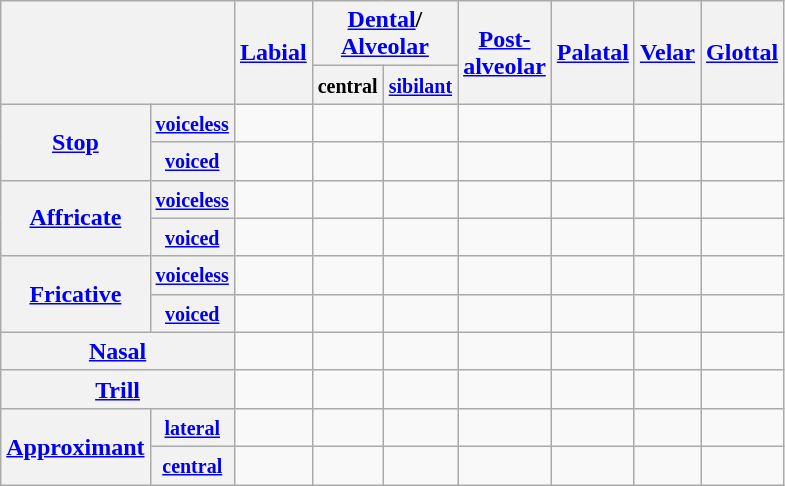<table class="wikitable" style="text-align:center">
<tr>
<th colspan="2" rowspan="2"></th>
<th rowspan="2"><a href='#'>Labial</a></th>
<th colspan="2"><a href='#'>Dental</a>/<br><a href='#'>Alveolar</a></th>
<th rowspan="2"><a href='#'>Post-<br>alveolar</a></th>
<th rowspan="2"><a href='#'>Palatal</a></th>
<th rowspan="2"><a href='#'>Velar</a></th>
<th rowspan="2"><a href='#'>Glottal</a></th>
</tr>
<tr>
<th><small>central</small></th>
<th><small><a href='#'>sibilant</a></small></th>
</tr>
<tr>
<th rowspan="2"><a href='#'>Stop</a></th>
<th><small><a href='#'>voiceless</a></small></th>
<td></td>
<td></td>
<td></td>
<td></td>
<td></td>
<td></td>
<td></td>
</tr>
<tr>
<th><small><a href='#'>voiced</a></small></th>
<td></td>
<td></td>
<td></td>
<td></td>
<td></td>
<td></td>
<td></td>
</tr>
<tr>
<th rowspan="2"><a href='#'>Affricate</a></th>
<th><small><a href='#'>voiceless</a></small></th>
<td></td>
<td></td>
<td></td>
<td></td>
<td></td>
<td></td>
<td></td>
</tr>
<tr>
<th><small><a href='#'>voiced</a></small></th>
<td></td>
<td></td>
<td></td>
<td></td>
<td></td>
<td></td>
<td></td>
</tr>
<tr>
<th rowspan="2"><a href='#'>Fricative</a></th>
<th><small><a href='#'>voiceless</a></small></th>
<td></td>
<td></td>
<td></td>
<td></td>
<td></td>
<td></td>
<td></td>
</tr>
<tr>
<th><small><a href='#'>voiced</a></small></th>
<td></td>
<td></td>
<td></td>
<td></td>
<td></td>
<td></td>
<td></td>
</tr>
<tr>
<th colspan="2"><a href='#'>Nasal</a></th>
<td></td>
<td></td>
<td></td>
<td></td>
<td></td>
<td></td>
<td></td>
</tr>
<tr>
<th colspan="2"><a href='#'>Trill</a></th>
<td></td>
<td></td>
<td></td>
<td></td>
<td></td>
<td></td>
<td></td>
</tr>
<tr>
<th rowspan="2"><a href='#'>Approximant</a></th>
<th><small><a href='#'>lateral</a></small></th>
<td></td>
<td></td>
<td></td>
<td></td>
<td></td>
<td></td>
<td></td>
</tr>
<tr>
<th><small><a href='#'>central</a></small></th>
<td></td>
<td></td>
<td></td>
<td></td>
<td></td>
<td></td>
<td></td>
</tr>
</table>
